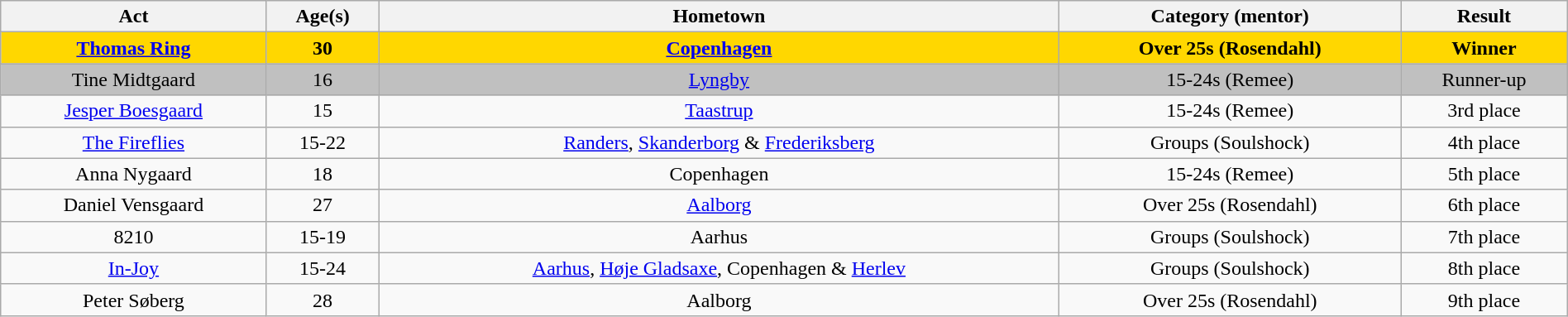<table class="wikitable sortable" style="width:100%; text-align:center;">
<tr>
<th>Act</th>
<th>Age(s)</th>
<th>Hometown</th>
<th>Category (mentor)</th>
<th>Result</th>
</tr>
<tr style="background:gold">
<td><strong><a href='#'>Thomas Ring</a></strong></td>
<td><strong>30</strong></td>
<td><strong><a href='#'>Copenhagen</a></strong></td>
<td><strong>Over 25s (Rosendahl)</strong></td>
<td><strong>Winner</strong></td>
</tr>
<tr style="background:silver">
<td>Tine Midtgaard</td>
<td>16</td>
<td><a href='#'>Lyngby</a></td>
<td>15-24s (Remee)</td>
<td>Runner-up</td>
</tr>
<tr>
<td><a href='#'>Jesper Boesgaard</a></td>
<td>15</td>
<td><a href='#'>Taastrup</a></td>
<td>15-24s (Remee)</td>
<td>3rd place</td>
</tr>
<tr>
<td><a href='#'>The Fireflies</a></td>
<td>15-22</td>
<td><a href='#'>Randers</a>, <a href='#'>Skanderborg</a> & <a href='#'>Frederiksberg</a></td>
<td>Groups (Soulshock)</td>
<td>4th place</td>
</tr>
<tr>
<td>Anna Nygaard</td>
<td>18</td>
<td>Copenhagen</td>
<td>15-24s (Remee)</td>
<td>5th place</td>
</tr>
<tr>
<td>Daniel Vensgaard</td>
<td>27</td>
<td><a href='#'>Aalborg</a></td>
<td>Over 25s (Rosendahl)</td>
<td>6th place</td>
</tr>
<tr>
<td>8210</td>
<td>15-19</td>
<td>Aarhus</td>
<td>Groups (Soulshock)</td>
<td>7th place</td>
</tr>
<tr>
<td><a href='#'>In-Joy</a></td>
<td>15-24</td>
<td><a href='#'>Aarhus</a>, <a href='#'>Høje Gladsaxe</a>, Copenhagen & <a href='#'>Herlev</a></td>
<td>Groups (Soulshock)</td>
<td>8th place</td>
</tr>
<tr>
<td>Peter Søberg</td>
<td>28</td>
<td>Aalborg</td>
<td>Over 25s (Rosendahl)</td>
<td>9th place</td>
</tr>
</table>
